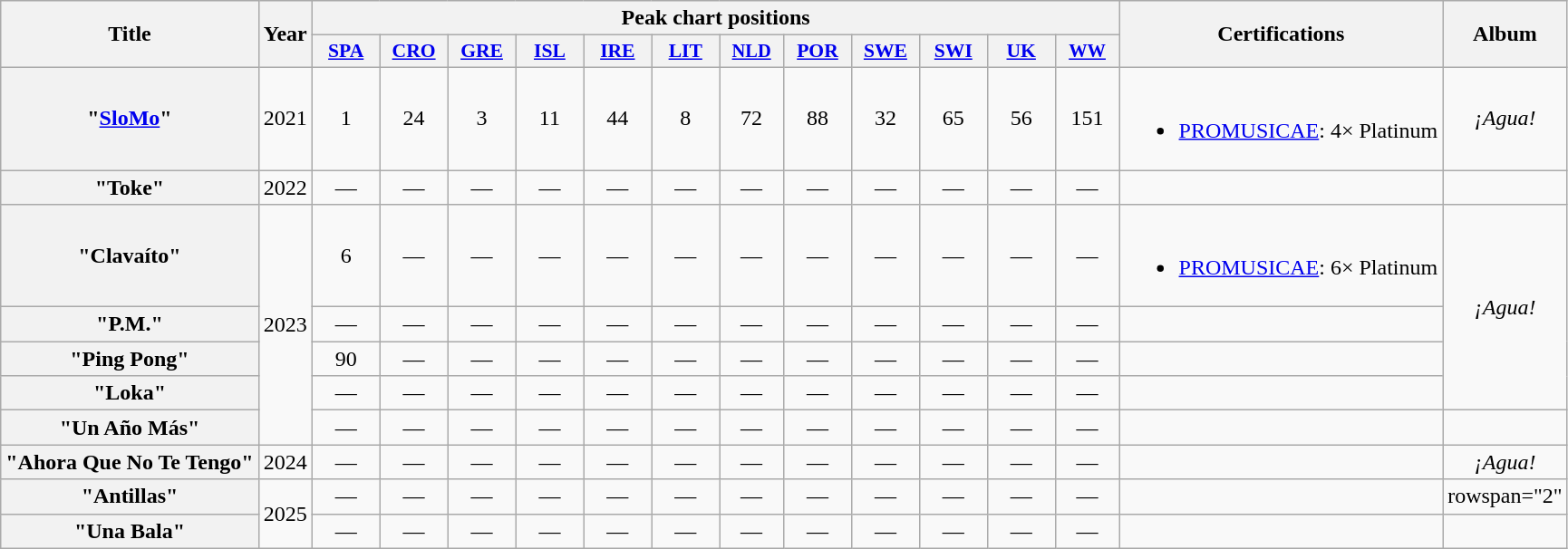<table class="wikitable plainrowheaders" style="text-align:center;">
<tr>
<th scope="col" rowspan="2">Title</th>
<th scope="col" rowspan="2">Year</th>
<th scope="col" colspan="12">Peak chart positions</th>
<th scope="col" rowspan="2">Certifications</th>
<th rowspan="2">Album</th>
</tr>
<tr>
<th scope="col" style="width:3em;font-size:90%;"><a href='#'>SPA</a><br></th>
<th scope="col" style="width:3em;font-size:90%;"><a href='#'>CRO</a><br></th>
<th scope="col" style="width:3em;font-size:90%;"><a href='#'>GRE</a><br></th>
<th scope="col" style="width:3em;font-size:90%;"><a href='#'>ISL</a><br></th>
<th scope="col" style="width:3em;font-size:90%;"><a href='#'>IRE</a><br></th>
<th scope="col" style="width:3em;font-size:90%;"><a href='#'>LIT</a><br></th>
<th scope="col" style="width:3em;font-size:85%;"><a href='#'>NLD</a><br></th>
<th scope="col" style="width:3em;font-size:90%;"><a href='#'>POR</a><br></th>
<th scope="col" style="width:3em;font-size:90%;"><a href='#'>SWE</a><br></th>
<th scope="col" style="width:3em;font-size:90%;"><a href='#'>SWI</a><br></th>
<th scope="col" style="width:3em;font-size:90%;"><a href='#'>UK</a><br></th>
<th scope="col" style="width:3em;font-size:85%;"><a href='#'>WW</a><br></th>
</tr>
<tr>
<th scope="row">"<a href='#'>SloMo</a>"</th>
<td>2021</td>
<td>1</td>
<td>24</td>
<td>3</td>
<td>11</td>
<td>44</td>
<td>8</td>
<td>72</td>
<td>88</td>
<td>32</td>
<td>65</td>
<td>56</td>
<td>151</td>
<td><br><ul><li><a href='#'>PROMUSICAE</a>: 4× Platinum</li></ul></td>
<td><em>¡Agua!</em></td>
</tr>
<tr>
<th scope="row">"Toke"<br></th>
<td>2022</td>
<td>—</td>
<td>—</td>
<td>—</td>
<td>—</td>
<td>—</td>
<td>—</td>
<td>—</td>
<td>—</td>
<td>—</td>
<td>—</td>
<td>—</td>
<td>—</td>
<td></td>
<td></td>
</tr>
<tr>
<th scope="row">"Clavaíto"<br></th>
<td rowspan="5">2023</td>
<td>6</td>
<td>—</td>
<td>—</td>
<td>—</td>
<td>—</td>
<td>—</td>
<td>—</td>
<td>—</td>
<td>—</td>
<td>—</td>
<td>—</td>
<td>—</td>
<td><br><ul><li><a href='#'>PROMUSICAE</a>: 6× Platinum</li></ul></td>
<td rowspan="4"><em>¡Agua!</em></td>
</tr>
<tr>
<th scope="row">"P.M."</th>
<td>—</td>
<td>—</td>
<td>—</td>
<td>—</td>
<td>—</td>
<td>—</td>
<td>—</td>
<td>—</td>
<td>—</td>
<td>—</td>
<td>—</td>
<td>—</td>
<td></td>
</tr>
<tr>
<th scope="row">"Ping Pong"<br></th>
<td>90</td>
<td>—</td>
<td>—</td>
<td>—</td>
<td>—</td>
<td>—</td>
<td>—</td>
<td>—</td>
<td>—</td>
<td>—</td>
<td>—</td>
<td>—</td>
<td></td>
</tr>
<tr>
<th scope="row">"Loka"<br></th>
<td>—</td>
<td>—</td>
<td>—</td>
<td>—</td>
<td>—</td>
<td>—</td>
<td>—</td>
<td>—</td>
<td>—</td>
<td>—</td>
<td>—</td>
<td>—</td>
<td></td>
</tr>
<tr>
<th scope="row">"Un Año Más"</th>
<td>—</td>
<td>—</td>
<td>—</td>
<td>—</td>
<td>—</td>
<td>—</td>
<td>—</td>
<td>—</td>
<td>—</td>
<td>—</td>
<td>—</td>
<td>—</td>
<td></td>
<td></td>
</tr>
<tr>
<th scope="row">"Ahora Que No Te Tengo"<br></th>
<td>2024</td>
<td>—</td>
<td>—</td>
<td>—</td>
<td>—</td>
<td>—</td>
<td>—</td>
<td>—</td>
<td>—</td>
<td>—</td>
<td>—</td>
<td>—</td>
<td>—</td>
<td></td>
<td><em>¡Agua!</em></td>
</tr>
<tr>
<th scope="row">"Antillas"</th>
<td rowspan="2">2025</td>
<td>—</td>
<td>—</td>
<td>—</td>
<td>—</td>
<td>—</td>
<td>—</td>
<td>—</td>
<td>—</td>
<td>—</td>
<td>—</td>
<td>—</td>
<td>—</td>
<td></td>
<td>rowspan="2" </td>
</tr>
<tr>
<th scope="row">"Una Bala"</th>
<td>—</td>
<td>—</td>
<td>—</td>
<td>—</td>
<td>—</td>
<td>—</td>
<td>—</td>
<td>—</td>
<td>—</td>
<td>—</td>
<td>—</td>
<td>—</td>
<td></td>
</tr>
</table>
